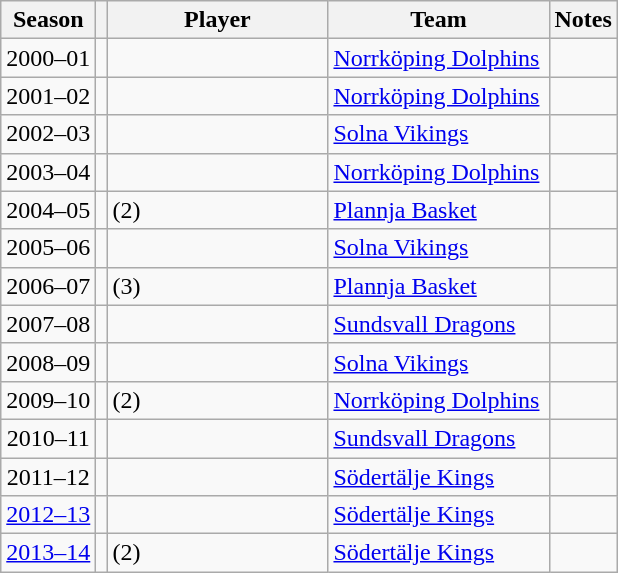<table class="wikitable sortable" style="text-align:center;">
<tr>
<th>Season</th>
<th></th>
<th width=140>Player</th>
<th width=140>Team</th>
<th>Notes</th>
</tr>
<tr>
<td>2000–01</td>
<td></td>
<td style="text-align:left;"></td>
<td style="text-align:left;"><a href='#'>Norrköping Dolphins</a></td>
<td></td>
</tr>
<tr>
<td>2001–02</td>
<td></td>
<td style="text-align:left;"></td>
<td style="text-align:left;"><a href='#'>Norrköping Dolphins</a></td>
<td></td>
</tr>
<tr>
<td>2002–03</td>
<td></td>
<td style="text-align:left;"></td>
<td style="text-align:left;"><a href='#'>Solna Vikings</a></td>
<td></td>
</tr>
<tr>
<td>2003–04</td>
<td></td>
<td style="text-align:left;"></td>
<td style="text-align:left;"><a href='#'>Norrköping Dolphins</a></td>
<td></td>
</tr>
<tr>
<td>2004–05</td>
<td></td>
<td style="text-align:left;"> (2)</td>
<td style="text-align:left;"><a href='#'>Plannja Basket</a></td>
<td></td>
</tr>
<tr>
<td>2005–06</td>
<td></td>
<td style="text-align:left;"></td>
<td style="text-align:left;"><a href='#'>Solna Vikings</a></td>
<td></td>
</tr>
<tr>
<td>2006–07</td>
<td></td>
<td style="text-align:left;"> (3)</td>
<td style="text-align:left;"><a href='#'>Plannja Basket</a></td>
<td></td>
</tr>
<tr>
<td>2007–08</td>
<td></td>
<td style="text-align:left;"></td>
<td style="text-align:left;"><a href='#'>Sundsvall Dragons</a></td>
<td></td>
</tr>
<tr>
<td>2008–09</td>
<td></td>
<td style="text-align:left;"></td>
<td style="text-align:left;"><a href='#'>Solna Vikings</a></td>
<td></td>
</tr>
<tr>
<td>2009–10</td>
<td></td>
<td style="text-align:left;"> (2)</td>
<td style="text-align:left;"><a href='#'>Norrköping Dolphins</a></td>
<td></td>
</tr>
<tr>
<td>2010–11</td>
<td></td>
<td style="text-align:left;"></td>
<td style="text-align:left;"><a href='#'>Sundsvall Dragons</a></td>
<td></td>
</tr>
<tr>
<td>2011–12</td>
<td></td>
<td style="text-align:left;"></td>
<td style="text-align:left;"><a href='#'>Södertälje Kings</a></td>
<td></td>
</tr>
<tr>
<td><a href='#'>2012–13</a></td>
<td></td>
<td style="text-align:left;"></td>
<td style="text-align:left;"><a href='#'>Södertälje Kings</a></td>
<td></td>
</tr>
<tr>
<td><a href='#'>2013–14</a></td>
<td></td>
<td style="text-align:left;"> (2)</td>
<td style="text-align:left;"><a href='#'>Södertälje Kings</a></td>
<td></td>
</tr>
</table>
